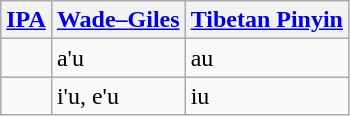<table class="wikitable">
<tr>
<th><a href='#'>IPA</a></th>
<th><a href='#'>Wade–Giles</a></th>
<th><a href='#'>Tibetan Pinyin</a></th>
</tr>
<tr ---->
<td></td>
<td>a'u</td>
<td>au</td>
</tr>
<tr ---->
<td></td>
<td>i'u, e'u</td>
<td>iu</td>
</tr>
</table>
